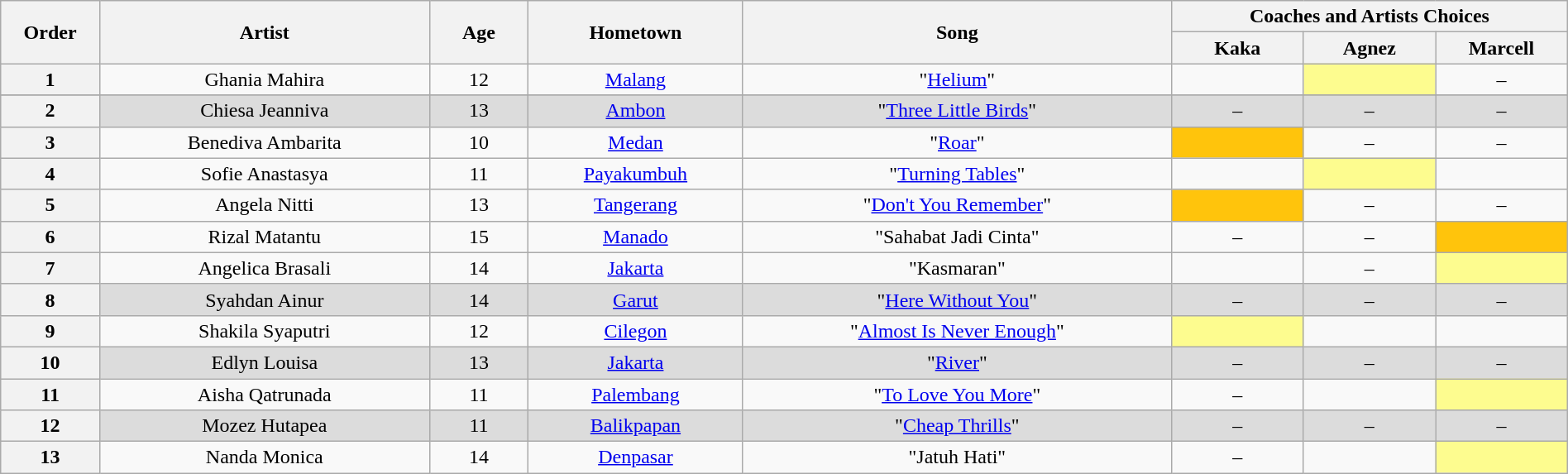<table class="wikitable" style="text-align:center; width:100%;">
<tr>
<th rowspan="2" scope="col" style="width:06%;">Order</th>
<th rowspan="2" scope="col" style="width:20%;">Artist</th>
<th rowspan="2" scope="col" style="width:06%;">Age</th>
<th rowspan="2" scope="col" style="width:13%;">Hometown</th>
<th rowspan="2" scope="col" style="width:26%;">Song</th>
<th colspan="3" scope="col" style="width:40%;">Coaches and Artists Choices</th>
</tr>
<tr>
<th style="width:08%;">Kaka</th>
<th style="width:08%;">Agnez</th>
<th style="width:08%;">Marcell</th>
</tr>
<tr>
<th>1</th>
<td>Ghania Mahira</td>
<td>12</td>
<td><a href='#'>Malang</a></td>
<td>"<a href='#'>Helium</a>"</td>
<td><strong></strong></td>
<td style="background:#fdfc8f"><strong></strong></td>
<td>–</td>
</tr>
<tr>
</tr>
<tr style="background:#DCDCDC;">
<th>2</th>
<td>Chiesa Jeanniva</td>
<td>13</td>
<td><a href='#'>Ambon</a></td>
<td>"<a href='#'>Three Little Birds</a>"</td>
<td>–</td>
<td>–</td>
<td>–</td>
</tr>
<tr>
<th>3</th>
<td>Benediva Ambarita</td>
<td>10</td>
<td><a href='#'>Medan</a></td>
<td>"<a href='#'>Roar</a>"</td>
<td style="background:#ffc40c"><strong></strong></td>
<td>–</td>
<td>–</td>
</tr>
<tr>
<th>4</th>
<td>Sofie Anastasya</td>
<td>11</td>
<td><a href='#'>Payakumbuh</a></td>
<td>"<a href='#'>Turning Tables</a>"</td>
<td><strong></strong></td>
<td style="background:#fdfc8f"><strong></strong></td>
<td><strong></strong></td>
</tr>
<tr>
<th>5</th>
<td>Angela Nitti</td>
<td>13</td>
<td><a href='#'>Tangerang</a></td>
<td>"<a href='#'>Don't You Remember</a>"</td>
<td style="background:#ffc40c"><strong></strong></td>
<td>–</td>
<td>–</td>
</tr>
<tr>
<th>6</th>
<td>Rizal Matantu</td>
<td>15</td>
<td><a href='#'>Manado</a></td>
<td>"Sahabat Jadi Cinta"</td>
<td>–</td>
<td>–</td>
<td style="background:#ffc40c"><strong></strong></td>
</tr>
<tr>
<th>7</th>
<td>Angelica Brasali</td>
<td>14</td>
<td><a href='#'>Jakarta</a></td>
<td>"Kasmaran"</td>
<td><strong></strong></td>
<td>–</td>
<td style="background:#fdfc8f"><strong></strong></td>
</tr>
<tr style="background:#DCDCDC;">
<th>8</th>
<td>Syahdan Ainur</td>
<td>14</td>
<td><a href='#'>Garut</a></td>
<td>"<a href='#'>Here Without You</a>"</td>
<td>–</td>
<td>–</td>
<td>–</td>
</tr>
<tr>
<th>9</th>
<td>Shakila Syaputri</td>
<td>12</td>
<td><a href='#'>Cilegon</a></td>
<td>"<a href='#'>Almost Is Never Enough</a>"</td>
<td style="background:#fdfc8f"><strong></strong></td>
<td><strong></strong></td>
<td><strong></strong></td>
</tr>
<tr style="background:#DCDCDC;">
<th>10</th>
<td>Edlyn Louisa</td>
<td>13</td>
<td><a href='#'>Jakarta</a></td>
<td>"<a href='#'>River</a>"</td>
<td>–</td>
<td>–</td>
<td>–</td>
</tr>
<tr>
<th>11</th>
<td>Aisha Qatrunada</td>
<td>11</td>
<td><a href='#'>Palembang</a></td>
<td>"<a href='#'>To Love You More</a>"</td>
<td>–</td>
<td><strong></strong></td>
<td style="background:#fdfc8f"><strong></strong></td>
</tr>
<tr style="background:#DCDCDC;">
<th>12</th>
<td>Mozez Hutapea</td>
<td>11</td>
<td><a href='#'>Balikpapan</a></td>
<td>"<a href='#'>Cheap Thrills</a>"</td>
<td>–</td>
<td>–</td>
<td>–</td>
</tr>
<tr>
<th>13</th>
<td>Nanda Monica</td>
<td>14</td>
<td><a href='#'>Denpasar</a></td>
<td>"Jatuh Hati"</td>
<td>–</td>
<td><strong></strong></td>
<td style="background:#fdfc8f"><strong></strong></td>
</tr>
</table>
